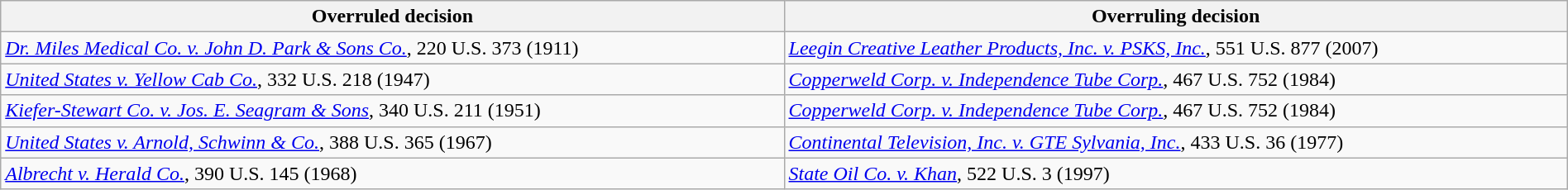<table class="wikitable sortable collapsible" style="width:100%">
<tr>
<th width="50%">Overruled decision</th>
<th width="50%">Overruling decision</th>
</tr>
<tr valign="top">
<td><em><a href='#'>Dr. Miles Medical Co. v. John D. Park & Sons Co.</a></em>, 220 U.S. 373 (1911)</td>
<td><em><a href='#'>Leegin Creative Leather Products, Inc. v. PSKS, Inc.</a></em>, 551 U.S. 877 (2007)</td>
</tr>
<tr>
<td><em><a href='#'>United States v. Yellow Cab Co.</a></em>, 332 U.S. 218 (1947)</td>
<td><em><a href='#'>Copperweld Corp. v. Independence Tube Corp.</a></em>, 467 U.S. 752 (1984)</td>
</tr>
<tr>
<td><em><a href='#'>Kiefer-Stewart Co. v. Jos. E. Seagram & Sons</a></em>, 340 U.S. 211 (1951)</td>
<td><em><a href='#'>Copperweld Corp. v. Independence Tube Corp.</a></em>, 467 U.S. 752 (1984)</td>
</tr>
<tr>
<td><em><a href='#'>United States v. Arnold, Schwinn & Co.</a></em>, 388 U.S. 365 (1967)</td>
<td><em><a href='#'>Continental Television, Inc. v. GTE Sylvania, Inc.</a></em>, 433 U.S. 36 (1977)</td>
</tr>
<tr>
<td><em><a href='#'>Albrecht v. Herald Co.</a></em>, 390 U.S. 145 (1968)</td>
<td><em><a href='#'>State Oil Co. v. Khan</a></em>, 522 U.S. 3 (1997)</td>
</tr>
</table>
